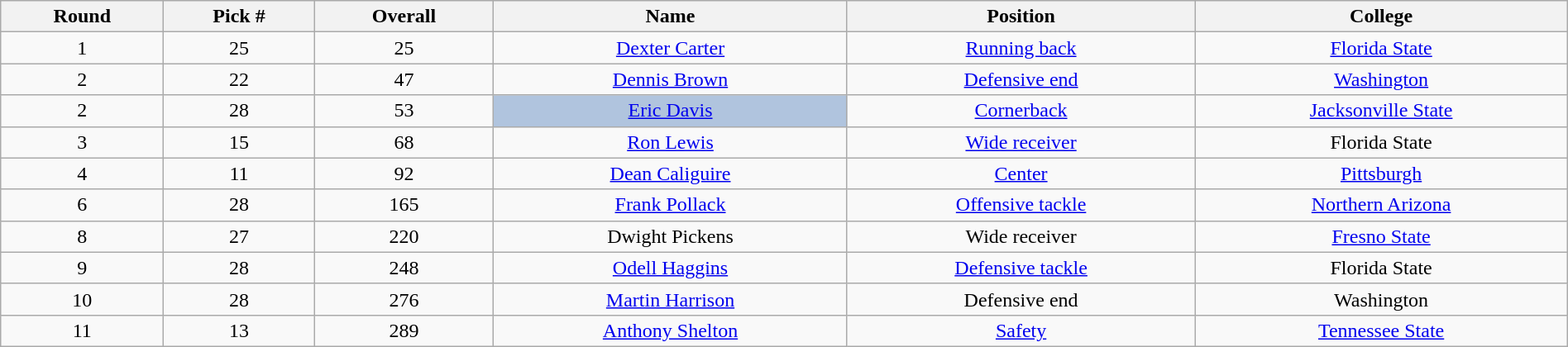<table class="wikitable sortable sortable" style="width: 100%; text-align:center">
<tr>
<th>Round</th>
<th>Pick #</th>
<th>Overall</th>
<th>Name</th>
<th>Position</th>
<th>College</th>
</tr>
<tr>
<td>1</td>
<td>25</td>
<td>25</td>
<td><a href='#'>Dexter Carter</a></td>
<td><a href='#'>Running back</a></td>
<td><a href='#'>Florida State</a></td>
</tr>
<tr>
<td>2</td>
<td>22</td>
<td>47</td>
<td><a href='#'>Dennis Brown</a></td>
<td><a href='#'>Defensive end</a></td>
<td><a href='#'>Washington</a></td>
</tr>
<tr>
<td>2</td>
<td>28</td>
<td>53</td>
<td bgcolor=lightsteelblue><a href='#'>Eric Davis</a></td>
<td><a href='#'>Cornerback</a></td>
<td><a href='#'>Jacksonville State</a></td>
</tr>
<tr>
<td>3</td>
<td>15</td>
<td>68</td>
<td><a href='#'>Ron Lewis</a></td>
<td><a href='#'>Wide receiver</a></td>
<td>Florida State</td>
</tr>
<tr>
<td>4</td>
<td>11</td>
<td>92</td>
<td><a href='#'>Dean Caliguire</a></td>
<td><a href='#'>Center</a></td>
<td><a href='#'>Pittsburgh</a></td>
</tr>
<tr>
<td>6</td>
<td>28</td>
<td>165</td>
<td><a href='#'>Frank Pollack</a></td>
<td><a href='#'>Offensive tackle</a></td>
<td><a href='#'>Northern Arizona</a></td>
</tr>
<tr>
<td>8</td>
<td>27</td>
<td>220</td>
<td>Dwight Pickens</td>
<td>Wide receiver</td>
<td><a href='#'>Fresno State</a></td>
</tr>
<tr>
<td>9</td>
<td>28</td>
<td>248</td>
<td><a href='#'>Odell Haggins</a></td>
<td><a href='#'>Defensive tackle</a></td>
<td>Florida State</td>
</tr>
<tr>
<td>10</td>
<td>28</td>
<td>276</td>
<td><a href='#'>Martin Harrison</a></td>
<td>Defensive end</td>
<td>Washington</td>
</tr>
<tr>
<td>11</td>
<td>13</td>
<td>289</td>
<td><a href='#'>Anthony Shelton</a></td>
<td><a href='#'>Safety</a></td>
<td><a href='#'>Tennessee State</a></td>
</tr>
</table>
